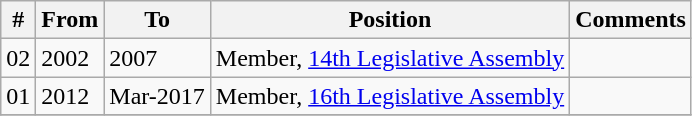<table class="wikitable sortable">
<tr>
<th>#</th>
<th>From</th>
<th>To</th>
<th>Position</th>
<th>Comments</th>
</tr>
<tr>
<td>02</td>
<td>2002</td>
<td>2007</td>
<td>Member, <a href='#'>14th Legislative Assembly</a></td>
<td></td>
</tr>
<tr>
<td>01</td>
<td>2012</td>
<td>Mar-2017</td>
<td>Member, <a href='#'>16th Legislative Assembly</a></td>
<td></td>
</tr>
<tr>
</tr>
</table>
